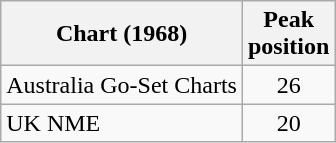<table class="wikitable sortable">
<tr>
<th>Chart (1968)</th>
<th>Peak<br>position</th>
</tr>
<tr>
<td>Australia Go-Set Charts</td>
<td style="text-align:center;">26</td>
</tr>
<tr>
<td>UK NME</td>
<td style="text-align:center;">20</td>
</tr>
</table>
